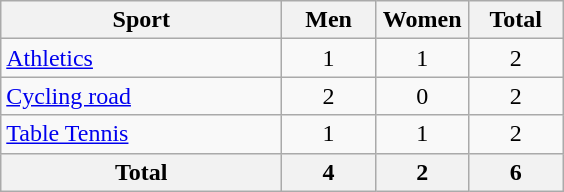<table class="wikitable sortable" style="text-align:center;">
<tr>
<th width=180>Sport</th>
<th width=55>Men</th>
<th width=55>Women</th>
<th width=55>Total</th>
</tr>
<tr>
<td align=left><a href='#'>Athletics</a></td>
<td>1</td>
<td>1</td>
<td>2</td>
</tr>
<tr>
<td align=left><a href='#'>Cycling road</a></td>
<td>2</td>
<td>0</td>
<td>2</td>
</tr>
<tr>
<td align=left><a href='#'>Table Tennis</a></td>
<td>1</td>
<td>1</td>
<td>2</td>
</tr>
<tr>
<th align=left>Total</th>
<th>4</th>
<th>2</th>
<th>6</th>
</tr>
</table>
